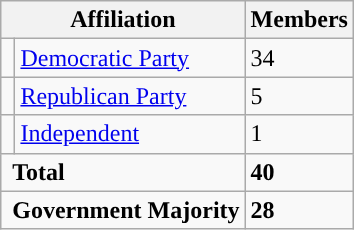<table class="wikitable">
<tr>
<th colspan="2">Affiliation</th>
<th>Members</th>
</tr>
<tr>
<td style="background-color:"></td>
<td><a href='#'>Democratic Party</a></td>
<td>34</td>
</tr>
<tr>
<td style="background-color:"></td>
<td><a href='#'>Republican Party</a></td>
<td>5</td>
</tr>
<tr>
<td style="background-color:"></td>
<td><a href='#'>Independent</a></td>
<td>1</td>
</tr>
<tr>
<td colspan=2> <strong>Total</strong></td>
<td><strong>40</strong></td>
</tr>
<tr>
<td colspan=2> <strong>Government Majority</strong></td>
<td><strong>28</strong></td>
</tr>
</table>
